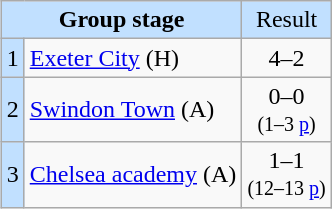<table class="wikitable plainrowheaders" style="text-align:center;margin-left:1em;float:right;clear:right">
<tr style="background:#C1E0FF">
<td colspan="2" scope="colgroup"><strong>Group stage</strong></td>
<td scope="col">Result</td>
</tr>
<tr>
<td style="background:#C1E0FF" scope="row">1</td>
<td align="left"><a href='#'>Exeter City</a> (H)</td>
<td>4–2</td>
</tr>
<tr>
<td style="background:#C1E0FF" scope="row">2</td>
<td align="left"><a href='#'>Swindon Town</a> (A)</td>
<td>0–0<br><small>(1–3 <a href='#'>p</a>)</small></td>
</tr>
<tr>
<td style="background:#C1E0FF" scope="row">3</td>
<td align="left"><a href='#'>Chelsea academy</a> (A)</td>
<td>1–1<br><small>(12–13 <a href='#'>p</a>)</small></td>
</tr>
</table>
